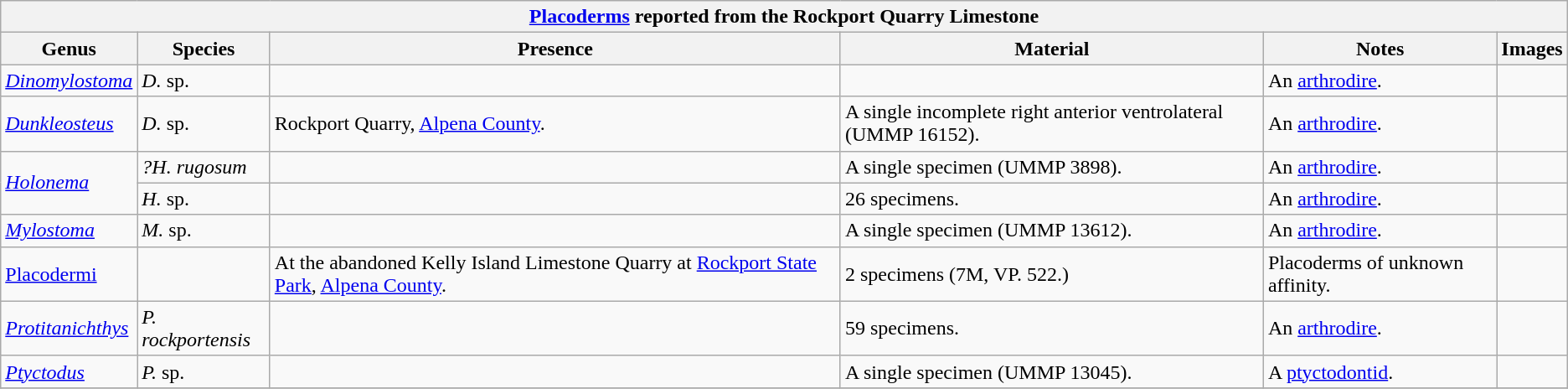<table class="wikitable" align="center">
<tr>
<th colspan="6" align="center"><strong><a href='#'>Placoderms</a> reported from the Rockport Quarry Limestone</strong></th>
</tr>
<tr>
<th>Genus</th>
<th>Species</th>
<th>Presence</th>
<th><strong>Material</strong></th>
<th>Notes</th>
<th>Images</th>
</tr>
<tr>
<td><em><a href='#'>Dinomylostoma</a></em></td>
<td><em>D.</em> sp.</td>
<td></td>
<td></td>
<td>An <a href='#'>arthrodire</a>.</td>
<td></td>
</tr>
<tr>
<td><em><a href='#'>Dunkleosteus</a></em></td>
<td><em>D.</em> sp.</td>
<td>Rockport Quarry, <a href='#'>Alpena County</a>.</td>
<td>A single incomplete right anterior ventrolateral (UMMP 16152).</td>
<td>An <a href='#'>arthrodire</a>.</td>
<td></td>
</tr>
<tr>
<td rowspan="2"><em><a href='#'>Holonema</a></em></td>
<td><em>?H. rugosum</em></td>
<td></td>
<td>A single specimen (UMMP 3898).</td>
<td>An <a href='#'>arthrodire</a>.</td>
<td></td>
</tr>
<tr>
<td><em>H.</em> sp.</td>
<td></td>
<td>26 specimens.</td>
<td>An <a href='#'>arthrodire</a>.</td>
<td></td>
</tr>
<tr>
<td><em><a href='#'>Mylostoma</a></em></td>
<td><em>M.</em> sp.</td>
<td></td>
<td>A single specimen (UMMP 13612).</td>
<td>An <a href='#'>arthrodire</a>.</td>
<td></td>
</tr>
<tr>
<td><a href='#'>Placodermi</a></td>
<td></td>
<td>At the abandoned Kelly Island Limestone Quarry at <a href='#'>Rockport State Park</a>, <a href='#'>Alpena County</a>.</td>
<td>2 specimens (7M, VP. 522.)</td>
<td>Placoderms of unknown affinity.</td>
<td></td>
</tr>
<tr>
<td><em><a href='#'>Protitanichthys</a></em></td>
<td><em>P. rockportensis</em></td>
<td></td>
<td>59 specimens.</td>
<td>An <a href='#'>arthrodire</a>.</td>
<td></td>
</tr>
<tr>
<td><em><a href='#'>Ptyctodus</a></em></td>
<td><em>P.</em> sp.</td>
<td></td>
<td>A single specimen (UMMP 13045).</td>
<td>A <a href='#'>ptyctodontid</a>.</td>
<td></td>
</tr>
<tr>
</tr>
</table>
